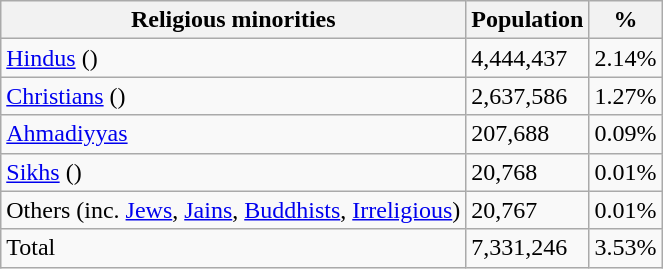<table class="wikitable">
<tr>
<th>Religious minorities</th>
<th>Population</th>
<th>%</th>
</tr>
<tr>
<td><a href='#'>Hindus</a> ()</td>
<td>4,444,437</td>
<td>2.14%</td>
</tr>
<tr>
<td><a href='#'>Christians</a> ()</td>
<td>2,637,586</td>
<td>1.27%</td>
</tr>
<tr>
<td><a href='#'>Ahmadiyyas</a></td>
<td>207,688</td>
<td>0.09%</td>
</tr>
<tr>
<td><a href='#'>Sikhs</a> ()</td>
<td>20,768</td>
<td>0.01%</td>
</tr>
<tr>
<td>Others (inc. <a href='#'>Jews</a>, <a href='#'>Jains</a>, <a href='#'>Buddhists</a>, <a href='#'>Irreligious</a>)</td>
<td>20,767</td>
<td>0.01%</td>
</tr>
<tr>
<td>Total</td>
<td>7,331,246</td>
<td>3.53%</td>
</tr>
</table>
